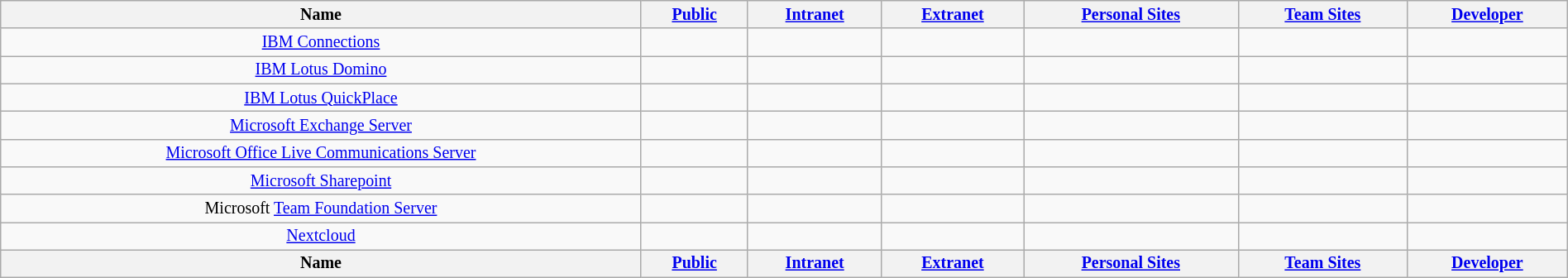<table class="wikitable sortable sticky-header" style="width: 100%; text-align: center; font-size: smaller;">
<tr>
<th>Name</th>
<th><a href='#'>Public</a></th>
<th><a href='#'>Intranet</a></th>
<th><a href='#'>Extranet</a></th>
<th><a href='#'>Personal Sites</a></th>
<th><a href='#'>Team Sites</a></th>
<th><a href='#'>Developer</a></th>
</tr>
<tr>
<td><a href='#'>IBM Connections</a></td>
<td></td>
<td></td>
<td></td>
<td></td>
<td></td>
<td></td>
</tr>
<tr>
<td><a href='#'>IBM Lotus Domino</a></td>
<td></td>
<td></td>
<td></td>
<td></td>
<td></td>
<td></td>
</tr>
<tr>
<td><a href='#'>IBM Lotus QuickPlace</a></td>
<td></td>
<td></td>
<td></td>
<td></td>
<td></td>
<td></td>
</tr>
<tr>
<td><a href='#'>Microsoft Exchange Server</a></td>
<td></td>
<td></td>
<td></td>
<td></td>
<td></td>
<td></td>
</tr>
<tr>
<td><a href='#'>Microsoft Office Live Communications Server</a></td>
<td></td>
<td></td>
<td></td>
<td></td>
<td></td>
<td></td>
</tr>
<tr>
<td><a href='#'>Microsoft Sharepoint</a></td>
<td></td>
<td></td>
<td></td>
<td></td>
<td></td>
<td></td>
</tr>
<tr>
<td>Microsoft <a href='#'>Team Foundation Server</a></td>
<td></td>
<td></td>
<td></td>
<td></td>
<td></td>
<td></td>
</tr>
<tr>
<td><a href='#'>Nextcloud</a></td>
<td></td>
<td></td>
<td></td>
<td></td>
<td></td>
<td></td>
</tr>
<tr>
<th>Name</th>
<th><a href='#'>Public</a></th>
<th><a href='#'>Intranet</a></th>
<th><a href='#'>Extranet</a></th>
<th><a href='#'>Personal Sites</a></th>
<th><a href='#'>Team Sites</a></th>
<th><a href='#'>Developer</a></th>
</tr>
</table>
